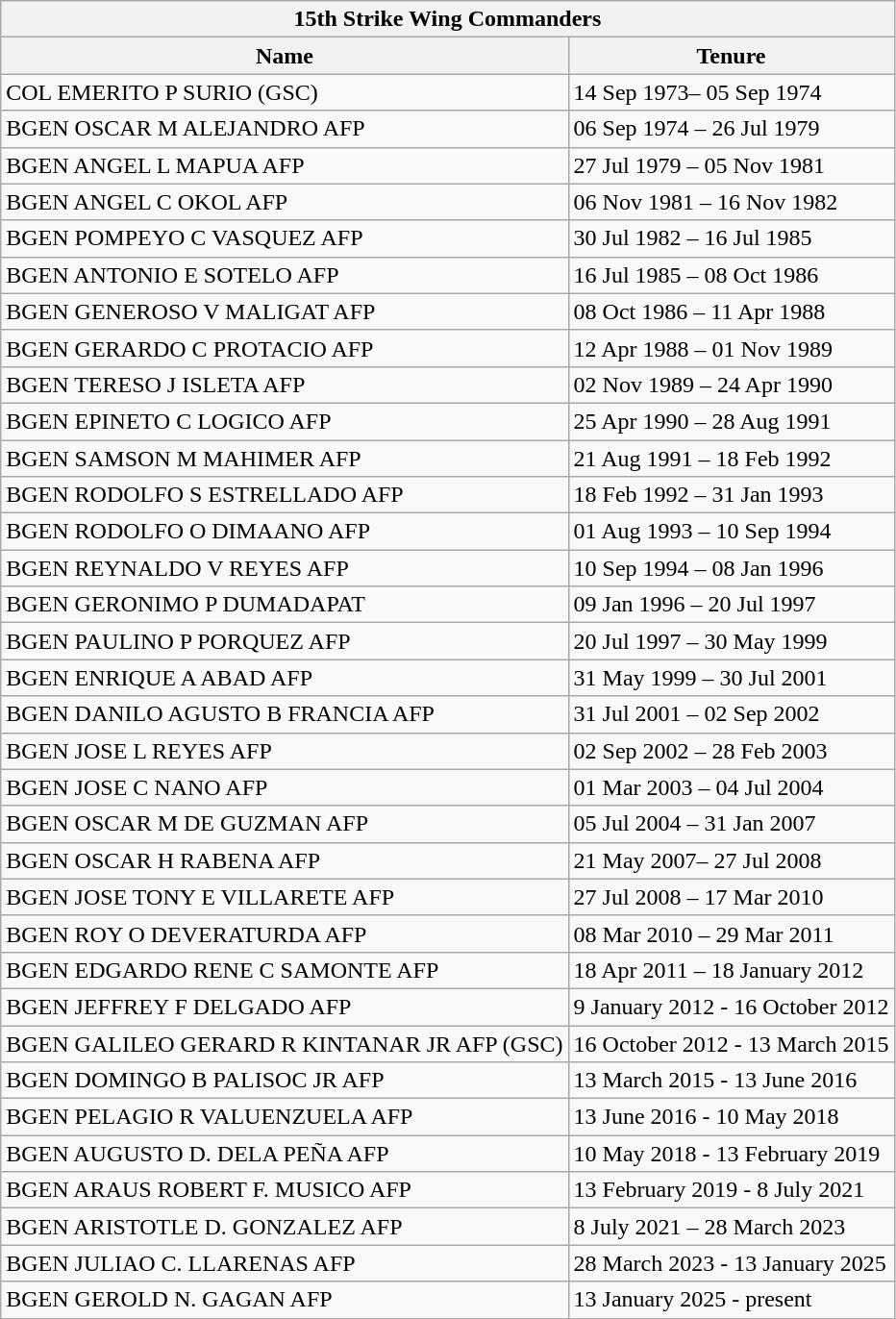<table class="wikitable">
<tr>
<th colspan=2>15th Strike Wing Commanders </th>
</tr>
<tr>
<th>Name</th>
<th>Tenure</th>
</tr>
<tr>
<td>COL EMERITO P SURIO (GSC)</td>
<td>14 Sep 1973– 05 Sep 1974</td>
</tr>
<tr>
<td>BGEN OSCAR M ALEJANDRO AFP</td>
<td>06 Sep 1974 – 26 Jul 1979</td>
</tr>
<tr>
<td>BGEN ANGEL L MAPUA AFP</td>
<td>27 Jul 1979 – 05 Nov 1981</td>
</tr>
<tr>
<td>BGEN ANGEL C OKOL AFP</td>
<td>06 Nov 1981 – 16 Nov 1982</td>
</tr>
<tr>
<td>BGEN POMPEYO C VASQUEZ AFP</td>
<td>30 Jul 1982 – 16 Jul 1985</td>
</tr>
<tr>
<td>BGEN ANTONIO E SOTELO AFP</td>
<td>16 Jul 1985 – 08 Oct 1986</td>
</tr>
<tr>
<td>BGEN GENEROSO V MALIGAT AFP</td>
<td>08 Oct 1986 – 11 Apr 1988</td>
</tr>
<tr>
<td>BGEN GERARDO C PROTACIO AFP</td>
<td>12 Apr 1988 – 01 Nov 1989</td>
</tr>
<tr>
<td>BGEN TERESO J ISLETA AFP</td>
<td>02 Nov 1989 – 24 Apr 1990</td>
</tr>
<tr>
<td>BGEN EPINETO C LOGICO AFP</td>
<td>25 Apr 1990 – 28 Aug 1991</td>
</tr>
<tr>
<td>BGEN SAMSON M MAHIMER AFP</td>
<td>21 Aug 1991 – 18 Feb 1992</td>
</tr>
<tr>
<td>BGEN RODOLFO S ESTRELLADO AFP</td>
<td>18 Feb 1992 – 31 Jan 1993</td>
</tr>
<tr>
<td>BGEN RODOLFO O DIMAANO AFP</td>
<td>01 Aug 1993 – 10 Sep 1994</td>
</tr>
<tr>
<td>BGEN REYNALDO V REYES AFP</td>
<td>10 Sep 1994 – 08 Jan 1996</td>
</tr>
<tr>
<td>BGEN GERONIMO P DUMADAPAT</td>
<td>09 Jan 1996 – 20 Jul 1997</td>
</tr>
<tr>
<td>BGEN PAULINO P PORQUEZ AFP</td>
<td>20 Jul 1997 – 30 May 1999</td>
</tr>
<tr>
<td>BGEN ENRIQUE A ABAD AFP</td>
<td>31 May 1999 – 30 Jul 2001</td>
</tr>
<tr>
<td>BGEN DANILO AGUSTO B FRANCIA AFP</td>
<td>31 Jul 2001 – 02 Sep 2002</td>
</tr>
<tr>
<td>BGEN JOSE L REYES AFP</td>
<td>02 Sep 2002 – 28 Feb 2003</td>
</tr>
<tr>
<td>BGEN JOSE C NANO AFP</td>
<td>01 Mar 2003 – 04 Jul 2004</td>
</tr>
<tr>
<td>BGEN OSCAR M DE GUZMAN AFP</td>
<td>05 Jul 2004 – 31 Jan 2007</td>
</tr>
<tr>
<td>BGEN OSCAR H RABENA AFP</td>
<td>21 May 2007– 27 Jul 2008</td>
</tr>
<tr>
<td>BGEN JOSE TONY E VILLARETE AFP</td>
<td>27 Jul 2008 – 17 Mar 2010</td>
</tr>
<tr>
<td>BGEN ROY O DEVERATURDA AFP</td>
<td>08 Mar 2010 – 29 Mar 2011</td>
</tr>
<tr>
<td>BGEN EDGARDO RENE C SAMONTE AFP</td>
<td>18 Apr 2011 – 18 January 2012</td>
</tr>
<tr>
<td>BGEN JEFFREY F DELGADO AFP</td>
<td>9 January 2012 - 16 October 2012</td>
</tr>
<tr>
<td>BGEN GALILEO GERARD R KINTANAR JR AFP (GSC)</td>
<td>16 October 2012 - 13 March 2015</td>
</tr>
<tr>
<td>BGEN DOMINGO B PALISOC JR AFP</td>
<td>13 March 2015  - 13 June 2016</td>
</tr>
<tr>
<td>BGEN PELAGIO R VALUENZUELA AFP</td>
<td>13 June 2016 - 10 May 2018</td>
</tr>
<tr>
<td>BGEN AUGUSTO D. DELA PEÑA AFP</td>
<td>10 May 2018 - 13 February 2019</td>
</tr>
<tr>
<td>BGEN ARAUS ROBERT F. MUSICO AFP</td>
<td>13 February 2019 - 8 July 2021</td>
</tr>
<tr>
<td>BGEN ARISTOTLE D. GONZALEZ AFP</td>
<td>8 July 2021 – 28 March 2023</td>
</tr>
<tr>
<td>BGEN JULIAO C. LLARENAS AFP</td>
<td>28 March 2023 - 13 January 2025</td>
</tr>
<tr>
<td>BGEN GEROLD N. GAGAN AFP</td>
<td>13 January 2025 - present</td>
</tr>
</table>
